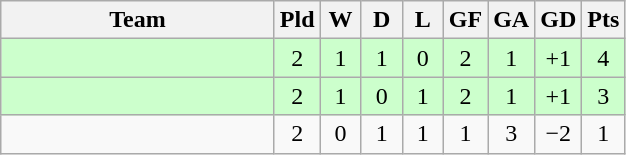<table class="wikitable" style="text-align:center;">
<tr>
<th width=175>Team</th>
<th width=20 abbr="Played">Pld</th>
<th width=20 abbr="Won">W</th>
<th width=20 abbr="Drawn">D</th>
<th width=20 abbr="Lost">L</th>
<th width=20 abbr="Goals for">GF</th>
<th width=20 abbr="Goals against">GA</th>
<th width=20 abbr="Goal difference">GD</th>
<th width=20 abbr="Points">Pts</th>
</tr>
<tr ---- align="center" bgcolor="ccffcc">
<td align="left"></td>
<td>2</td>
<td>1</td>
<td>1</td>
<td>0</td>
<td>2</td>
<td>1</td>
<td>+1</td>
<td>4</td>
</tr>
<tr ---- align="center" bgcolor="ccffcc">
<td align="left"></td>
<td>2</td>
<td>1</td>
<td>0</td>
<td>1</td>
<td>2</td>
<td>1</td>
<td>+1</td>
<td>3</td>
</tr>
<tr ---- align="center">
<td align="left"></td>
<td>2</td>
<td>0</td>
<td>1</td>
<td>1</td>
<td>1</td>
<td>3</td>
<td>−2</td>
<td>1</td>
</tr>
</table>
